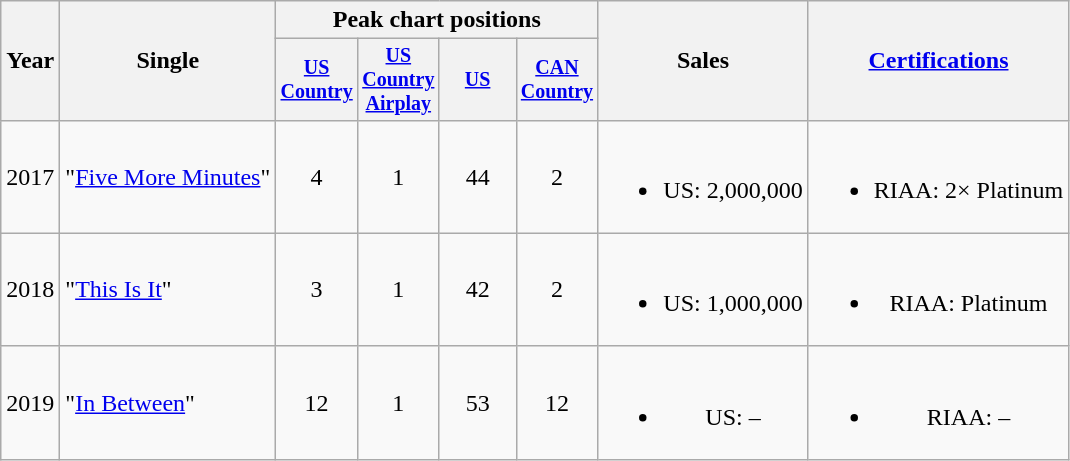<table class="wikitable" style="text-align:center;">
<tr>
<th rowspan="2">Year</th>
<th rowspan="2">Single</th>
<th colspan="4">Peak chart positions</th>
<th rowspan="2">Sales</th>
<th rowspan="2"><a href='#'>Certifications</a></th>
</tr>
<tr style="font-size:smaller;">
<th width="45"><a href='#'>US Country</a></th>
<th width="45"><a href='#'>US Country Airplay</a></th>
<th width="45"><a href='#'>US</a></th>
<th width="45"><a href='#'>CAN Country</a></th>
</tr>
<tr>
<td>2017</td>
<td align="left">"<a href='#'>Five More Minutes</a>"</td>
<td>4</td>
<td>1</td>
<td>44</td>
<td>2</td>
<td><br><ul><li>US: 2,000,000</li></ul></td>
<td><br><ul><li>RIAA: 2× Platinum</li></ul></td>
</tr>
<tr>
<td>2018</td>
<td align="left">"<a href='#'>This Is It</a>"</td>
<td>3</td>
<td>1</td>
<td>42</td>
<td>2</td>
<td><br><ul><li>US: 1,000,000</li></ul></td>
<td><br><ul><li>RIAA: Platinum</li></ul></td>
</tr>
<tr>
<td>2019</td>
<td align="left">"<a href='#'>In Between</a>"</td>
<td>12</td>
<td>1</td>
<td>53</td>
<td>12</td>
<td><br><ul><li>US: –</li></ul></td>
<td><br><ul><li>RIAA: –</li></ul></td>
</tr>
</table>
